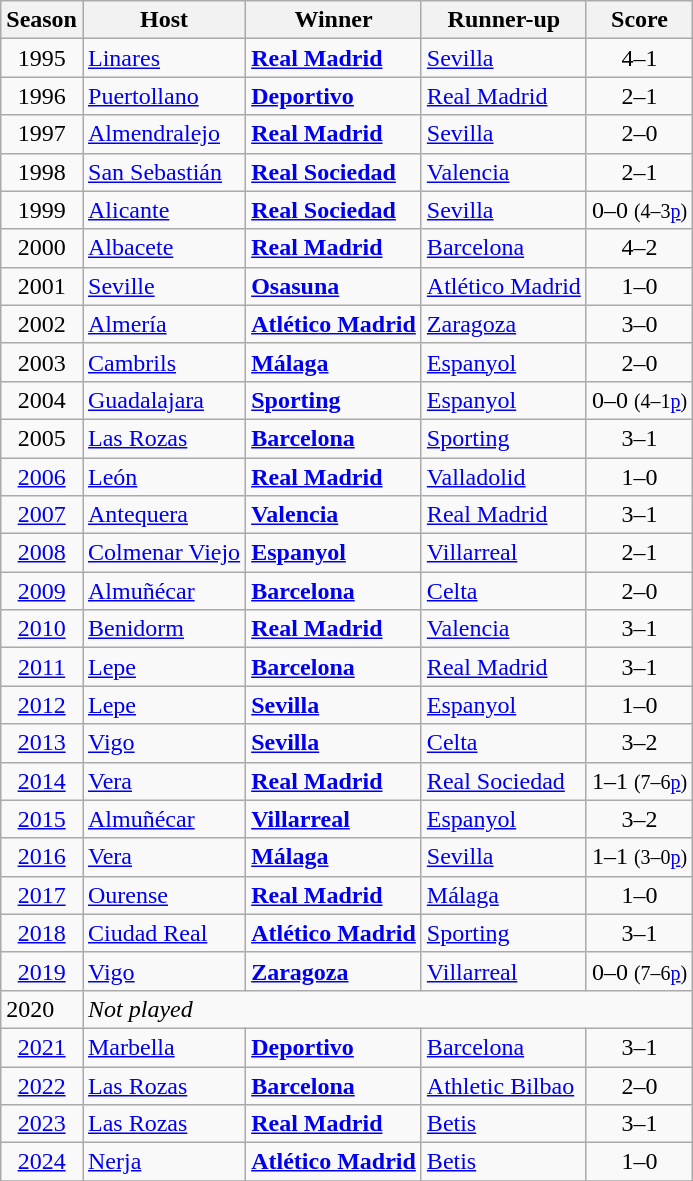<table class="wikitable">
<tr>
<th>Season</th>
<th>Host</th>
<th>Winner</th>
<th>Runner-up</th>
<th>Score</th>
</tr>
<tr>
<td align="center">1995</td>
<td><a href='#'>Linares</a></td>
<td><strong><a href='#'>Real Madrid</a></strong></td>
<td><a href='#'>Sevilla</a></td>
<td align="center">4–1</td>
</tr>
<tr>
<td align="center">1996</td>
<td><a href='#'>Puertollano</a></td>
<td><strong><a href='#'>Deportivo</a></strong></td>
<td><a href='#'>Real Madrid</a></td>
<td align="center">2–1</td>
</tr>
<tr>
<td align="center">1997</td>
<td><a href='#'>Almendralejo</a></td>
<td><strong><a href='#'>Real Madrid</a></strong></td>
<td><a href='#'>Sevilla</a></td>
<td align="center">2–0</td>
</tr>
<tr>
<td align="center">1998</td>
<td><a href='#'>San Sebastián</a></td>
<td><strong><a href='#'>Real Sociedad</a></strong></td>
<td><a href='#'>Valencia</a></td>
<td align="center">2–1</td>
</tr>
<tr>
<td align="center">1999</td>
<td><a href='#'>Alicante</a></td>
<td><strong><a href='#'>Real Sociedad</a></strong></td>
<td><a href='#'>Sevilla</a></td>
<td align="center">0–0 <small>(4–3<a href='#'>p</a>)</small></td>
</tr>
<tr>
<td align="center">2000</td>
<td><a href='#'>Albacete</a></td>
<td><strong><a href='#'>Real Madrid</a></strong></td>
<td><a href='#'>Barcelona</a></td>
<td align="center">4–2</td>
</tr>
<tr>
<td align="center">2001</td>
<td><a href='#'>Seville</a></td>
<td><strong><a href='#'>Osasuna</a></strong></td>
<td><a href='#'>Atlético Madrid</a></td>
<td align="center">1–0</td>
</tr>
<tr>
<td align="center">2002</td>
<td><a href='#'>Almería</a></td>
<td><strong><a href='#'>Atlético Madrid</a></strong></td>
<td><a href='#'>Zaragoza</a></td>
<td align="center">3–0</td>
</tr>
<tr>
<td align="center">2003</td>
<td><a href='#'>Cambrils</a></td>
<td><strong><a href='#'>Málaga</a></strong></td>
<td><a href='#'>Espanyol</a></td>
<td align="center">2–0</td>
</tr>
<tr>
<td align="center">2004</td>
<td><a href='#'>Guadalajara</a></td>
<td><strong><a href='#'>Sporting</a></strong></td>
<td><a href='#'>Espanyol</a></td>
<td align="center">0–0 <small>(4–1<a href='#'>p</a>)</small></td>
</tr>
<tr>
<td align="center">2005</td>
<td><a href='#'>Las Rozas</a></td>
<td><strong><a href='#'>Barcelona</a></strong></td>
<td><a href='#'>Sporting</a></td>
<td align="center">3–1</td>
</tr>
<tr>
<td align="center"><a href='#'>2006</a></td>
<td><a href='#'>León</a></td>
<td><strong><a href='#'>Real Madrid</a></strong></td>
<td><a href='#'>Valladolid</a></td>
<td align="center">1–0</td>
</tr>
<tr>
<td align="center"><a href='#'>2007</a></td>
<td><a href='#'>Antequera</a></td>
<td><strong><a href='#'>Valencia</a></strong></td>
<td><a href='#'>Real Madrid</a></td>
<td align="center">3–1</td>
</tr>
<tr>
<td align="center"><a href='#'>2008</a></td>
<td><a href='#'>Colmenar Viejo</a></td>
<td><strong><a href='#'>Espanyol</a></strong></td>
<td><a href='#'>Villarreal</a></td>
<td align="center">2–1</td>
</tr>
<tr>
<td align="center"><a href='#'>2009</a></td>
<td><a href='#'>Almuñécar</a></td>
<td><strong><a href='#'>Barcelona</a></strong></td>
<td><a href='#'>Celta</a></td>
<td align="center">2–0</td>
</tr>
<tr>
<td align="center"><a href='#'>2010</a></td>
<td><a href='#'>Benidorm</a></td>
<td><strong><a href='#'>Real Madrid</a></strong></td>
<td><a href='#'>Valencia</a></td>
<td align="center">3–1</td>
</tr>
<tr>
<td align="center"><a href='#'>2011</a></td>
<td><a href='#'>Lepe</a></td>
<td><strong><a href='#'>Barcelona</a></strong></td>
<td><a href='#'>Real Madrid</a></td>
<td align="center">3–1</td>
</tr>
<tr>
<td align="center"><a href='#'>2012</a></td>
<td><a href='#'>Lepe</a></td>
<td><strong><a href='#'>Sevilla</a></strong></td>
<td><a href='#'>Espanyol</a></td>
<td align="center">1–0</td>
</tr>
<tr>
<td align="center"><a href='#'>2013</a></td>
<td><a href='#'>Vigo</a></td>
<td><strong><a href='#'>Sevilla</a></strong></td>
<td><a href='#'>Celta</a></td>
<td align="center">3–2</td>
</tr>
<tr>
<td align="center"><a href='#'>2014</a></td>
<td><a href='#'>Vera</a></td>
<td><strong><a href='#'>Real Madrid</a></strong></td>
<td><a href='#'>Real Sociedad</a></td>
<td align="center">1–1 <small>(7–6<a href='#'>p</a>)</small></td>
</tr>
<tr>
<td align="center"><a href='#'>2015</a></td>
<td><a href='#'>Almuñécar</a></td>
<td><strong><a href='#'>Villarreal</a></strong></td>
<td><a href='#'>Espanyol</a></td>
<td align="center">3–2</td>
</tr>
<tr>
<td align="center"><a href='#'>2016</a></td>
<td><a href='#'>Vera</a></td>
<td><strong><a href='#'>Málaga</a></strong></td>
<td><a href='#'>Sevilla</a></td>
<td align="center">1–1 <small>(3–0<a href='#'>p</a>)</small></td>
</tr>
<tr>
<td align="center"><a href='#'>2017</a></td>
<td><a href='#'>Ourense</a></td>
<td><strong><a href='#'>Real Madrid</a></strong></td>
<td><a href='#'>Málaga</a></td>
<td align="center">1–0 <small></small></td>
</tr>
<tr>
<td align="center"><a href='#'>2018</a></td>
<td><a href='#'>Ciudad Real</a></td>
<td><strong><a href='#'>Atlético Madrid</a></strong></td>
<td><a href='#'>Sporting</a></td>
<td align="center">3–1</td>
</tr>
<tr>
<td align="center"><a href='#'>2019</a></td>
<td><a href='#'>Vigo</a></td>
<td><strong><a href='#'>Zaragoza</a></strong></td>
<td><a href='#'>Villarreal</a></td>
<td align="center">0–0 <small>(7–6<a href='#'>p</a>)</small></td>
</tr>
<tr>
<td>2020</td>
<td colspan=4><em>Not played</em></td>
</tr>
<tr>
<td align="center"><a href='#'>2021</a></td>
<td><a href='#'>Marbella</a></td>
<td><strong><a href='#'>Deportivo</a></strong></td>
<td><a href='#'>Barcelona</a></td>
<td align="center">3–1</td>
</tr>
<tr>
<td align="center"><a href='#'>2022</a></td>
<td><a href='#'>Las Rozas</a></td>
<td><strong><a href='#'>Barcelona</a></strong></td>
<td><a href='#'>Athletic Bilbao</a></td>
<td align="center">2–0</td>
</tr>
<tr>
<td align="center"><a href='#'>2023</a></td>
<td><a href='#'>Las Rozas</a></td>
<td><strong><a href='#'>Real Madrid</a></strong></td>
<td><a href='#'>Betis</a></td>
<td align="center">3–1</td>
</tr>
<tr>
<td align="center"><a href='#'>2024</a></td>
<td><a href='#'>Nerja</a></td>
<td><strong><a href='#'>Atlético Madrid</a></strong></td>
<td><a href='#'>Betis</a></td>
<td align="center">1–0</td>
</tr>
<tr>
</tr>
</table>
